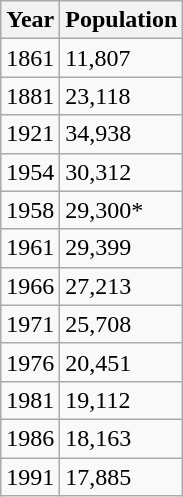<table class="wikitable">
<tr>
<th>Year</th>
<th>Population</th>
</tr>
<tr>
<td>1861</td>
<td>11,807</td>
</tr>
<tr>
<td>1881</td>
<td>23,118</td>
</tr>
<tr>
<td>1921</td>
<td>34,938</td>
</tr>
<tr>
<td>1954</td>
<td>30,312</td>
</tr>
<tr>
<td>1958</td>
<td>29,300*</td>
</tr>
<tr>
<td>1961</td>
<td>29,399</td>
</tr>
<tr>
<td>1966</td>
<td>27,213</td>
</tr>
<tr>
<td>1971</td>
<td>25,708</td>
</tr>
<tr>
<td>1976</td>
<td>20,451</td>
</tr>
<tr>
<td>1981</td>
<td>19,112</td>
</tr>
<tr>
<td>1986</td>
<td>18,163</td>
</tr>
<tr>
<td>1991</td>
<td>17,885</td>
</tr>
</table>
